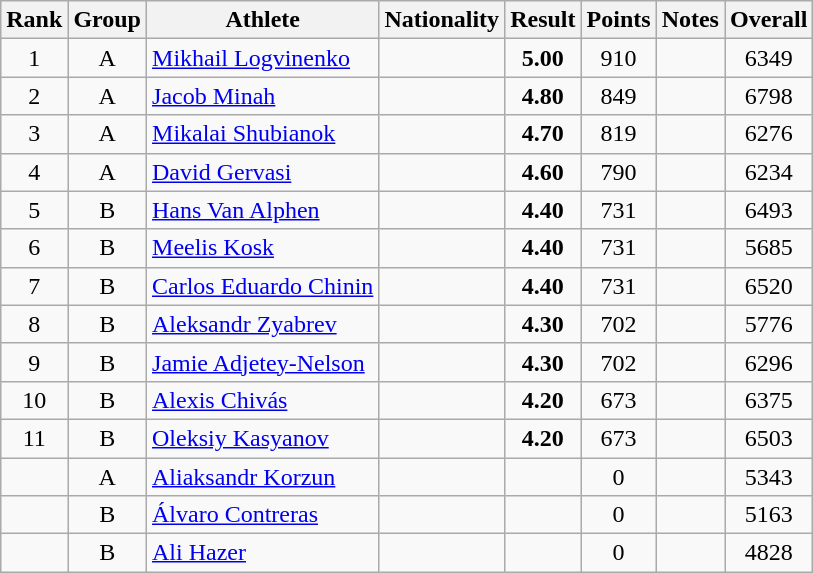<table class="wikitable sortable" style="text-align:center">
<tr>
<th>Rank</th>
<th>Group</th>
<th>Athlete</th>
<th>Nationality</th>
<th>Result</th>
<th>Points</th>
<th>Notes</th>
<th>Overall</th>
</tr>
<tr>
<td>1</td>
<td>A</td>
<td align=left><a href='#'>Mikhail Logvinenko</a></td>
<td align=left></td>
<td><strong>5.00</strong></td>
<td>910</td>
<td></td>
<td>6349</td>
</tr>
<tr>
<td>2</td>
<td>A</td>
<td align=left><a href='#'>Jacob Minah</a></td>
<td align=left></td>
<td><strong>4.80</strong></td>
<td>849</td>
<td></td>
<td>6798</td>
</tr>
<tr>
<td>3</td>
<td>A</td>
<td align=left><a href='#'>Mikalai Shubianok</a></td>
<td align=left></td>
<td><strong>4.70</strong></td>
<td>819</td>
<td></td>
<td>6276</td>
</tr>
<tr>
<td>4</td>
<td>A</td>
<td align=left><a href='#'>David Gervasi</a></td>
<td align=left></td>
<td><strong>4.60</strong></td>
<td>790</td>
<td></td>
<td>6234</td>
</tr>
<tr>
<td>5</td>
<td>B</td>
<td align=left><a href='#'>Hans Van Alphen</a></td>
<td align=left></td>
<td><strong>4.40</strong></td>
<td>731</td>
<td></td>
<td>6493</td>
</tr>
<tr>
<td>6</td>
<td>B</td>
<td align=left><a href='#'>Meelis Kosk</a></td>
<td align=left></td>
<td><strong>4.40</strong></td>
<td>731</td>
<td></td>
<td>5685</td>
</tr>
<tr>
<td>7</td>
<td>B</td>
<td align=left><a href='#'>Carlos Eduardo Chinin</a></td>
<td align=left></td>
<td><strong>4.40</strong></td>
<td>731</td>
<td></td>
<td>6520</td>
</tr>
<tr>
<td>8</td>
<td>B</td>
<td align=left><a href='#'>Aleksandr Zyabrev</a></td>
<td align=left></td>
<td><strong>4.30</strong></td>
<td>702</td>
<td></td>
<td>5776</td>
</tr>
<tr>
<td>9</td>
<td>B</td>
<td align=left><a href='#'>Jamie Adjetey-Nelson</a></td>
<td align=left></td>
<td><strong>4.30</strong></td>
<td>702</td>
<td></td>
<td>6296</td>
</tr>
<tr>
<td>10</td>
<td>B</td>
<td align=left><a href='#'>Alexis Chivás</a></td>
<td align=left></td>
<td><strong>4.20</strong></td>
<td>673</td>
<td></td>
<td>6375</td>
</tr>
<tr>
<td>11</td>
<td>B</td>
<td align=left><a href='#'>Oleksiy Kasyanov</a></td>
<td align=left></td>
<td><strong>4.20</strong></td>
<td>673</td>
<td></td>
<td>6503</td>
</tr>
<tr>
<td></td>
<td>A</td>
<td align=left><a href='#'>Aliaksandr Korzun</a></td>
<td align=left></td>
<td><strong></strong></td>
<td>0</td>
<td></td>
<td>5343</td>
</tr>
<tr>
<td></td>
<td>B</td>
<td align=left><a href='#'>Álvaro Contreras</a></td>
<td align=left></td>
<td><strong></strong></td>
<td>0</td>
<td></td>
<td>5163</td>
</tr>
<tr>
<td></td>
<td>B</td>
<td align=left><a href='#'>Ali Hazer</a></td>
<td align=left></td>
<td><strong></strong></td>
<td>0</td>
<td></td>
<td>4828</td>
</tr>
</table>
